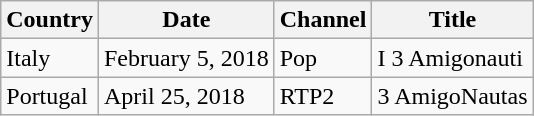<table class="wikitable">
<tr>
<th>Country</th>
<th>Date</th>
<th>Channel</th>
<th>Title</th>
</tr>
<tr>
<td>Italy</td>
<td>February 5, 2018</td>
<td>Pop</td>
<td>I 3 Amigonauti</td>
</tr>
<tr>
<td>Portugal</td>
<td>April 25, 2018</td>
<td>RTP2</td>
<td>3 AmigoNautas</td>
</tr>
</table>
